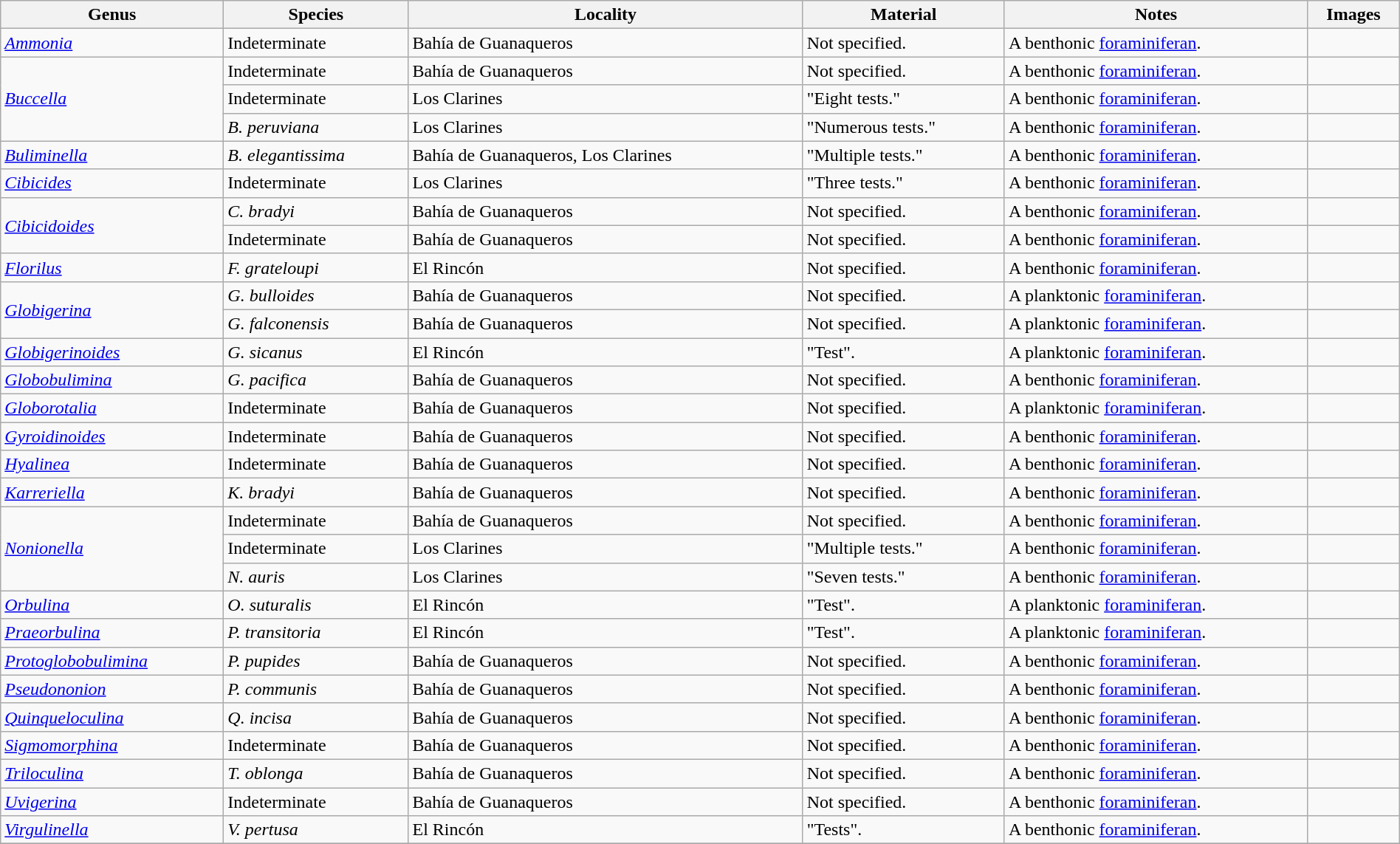<table class="wikitable" align="center" width="100%">
<tr>
<th>Genus</th>
<th>Species</th>
<th>Locality</th>
<th>Material</th>
<th>Notes</th>
<th>Images</th>
</tr>
<tr>
<td><em><a href='#'>Ammonia</a></em></td>
<td>Indeterminate</td>
<td>Bahía de Guanaqueros</td>
<td>Not specified.</td>
<td>A benthonic <a href='#'>foraminiferan</a>.</td>
<td></td>
</tr>
<tr>
<td rowspan="3"><em><a href='#'>Buccella</a></em></td>
<td>Indeterminate</td>
<td>Bahía de Guanaqueros</td>
<td>Not specified.</td>
<td>A benthonic <a href='#'>foraminiferan</a>.</td>
<td></td>
</tr>
<tr>
<td>Indeterminate</td>
<td>Los Clarines</td>
<td>"Eight tests."</td>
<td>A benthonic <a href='#'>foraminiferan</a>.</td>
<td></td>
</tr>
<tr>
<td><em>B. peruviana</em></td>
<td>Los Clarines</td>
<td>"Numerous tests."</td>
<td>A benthonic <a href='#'>foraminiferan</a>.</td>
<td></td>
</tr>
<tr>
<td><em><a href='#'>Buliminella</a></em></td>
<td><em>B. elegantissima</em></td>
<td>Bahía de Guanaqueros, Los Clarines</td>
<td>"Multiple tests."</td>
<td>A benthonic <a href='#'>foraminiferan</a>.</td>
<td></td>
</tr>
<tr>
<td><em><a href='#'>Cibicides</a></em></td>
<td>Indeterminate</td>
<td>Los Clarines</td>
<td>"Three tests."</td>
<td>A benthonic <a href='#'>foraminiferan</a>.</td>
<td></td>
</tr>
<tr>
<td rowspan="2"><em><a href='#'>Cibicidoides</a></em></td>
<td><em>C. bradyi</em></td>
<td>Bahía de Guanaqueros</td>
<td>Not specified.</td>
<td>A benthonic <a href='#'>foraminiferan</a>.</td>
<td></td>
</tr>
<tr>
<td>Indeterminate</td>
<td>Bahía de Guanaqueros</td>
<td>Not specified.</td>
<td>A benthonic <a href='#'>foraminiferan</a>.</td>
<td></td>
</tr>
<tr>
<td><em><a href='#'>Florilus</a></em></td>
<td><em>F. grateloupi</em></td>
<td>El Rincón</td>
<td>Not specified.</td>
<td>A benthonic <a href='#'>foraminiferan</a>.</td>
<td></td>
</tr>
<tr>
<td rowspan="2"><em><a href='#'>Globigerina</a></em></td>
<td><em>G. bulloides</em></td>
<td>Bahía de Guanaqueros</td>
<td>Not specified.</td>
<td>A planktonic <a href='#'>foraminiferan</a>.</td>
<td></td>
</tr>
<tr>
<td><em>G. falconensis</em></td>
<td>Bahía de Guanaqueros</td>
<td>Not specified.</td>
<td>A planktonic <a href='#'>foraminiferan</a>.</td>
<td></td>
</tr>
<tr>
<td><em><a href='#'>Globigerinoides</a></em></td>
<td><em>G. sicanus</em></td>
<td>El Rincón</td>
<td>"Test".</td>
<td>A planktonic <a href='#'>foraminiferan</a>.</td>
<td></td>
</tr>
<tr>
<td><em><a href='#'>Globobulimina</a></em></td>
<td><em>G. pacifica</em></td>
<td>Bahía de Guanaqueros</td>
<td>Not specified.</td>
<td>A benthonic <a href='#'>foraminiferan</a>.</td>
<td></td>
</tr>
<tr>
<td><em><a href='#'>Globorotalia</a></em></td>
<td>Indeterminate</td>
<td>Bahía de Guanaqueros</td>
<td>Not specified.</td>
<td>A planktonic <a href='#'>foraminiferan</a>.</td>
<td></td>
</tr>
<tr>
<td><em><a href='#'>Gyroidinoides</a></em></td>
<td>Indeterminate</td>
<td>Bahía de Guanaqueros</td>
<td>Not specified.</td>
<td>A benthonic <a href='#'>foraminiferan</a>.</td>
<td></td>
</tr>
<tr>
<td><em><a href='#'>Hyalinea</a></em></td>
<td>Indeterminate</td>
<td>Bahía de Guanaqueros</td>
<td>Not specified.</td>
<td>A benthonic <a href='#'>foraminiferan</a>.</td>
<td></td>
</tr>
<tr>
<td><em><a href='#'>Karreriella</a></em></td>
<td><em>K. bradyi</em></td>
<td>Bahía de Guanaqueros</td>
<td>Not specified.</td>
<td>A benthonic <a href='#'>foraminiferan</a>.</td>
<td></td>
</tr>
<tr>
<td rowspan="3"><em><a href='#'>Nonionella</a></em></td>
<td>Indeterminate</td>
<td>Bahía de Guanaqueros</td>
<td>Not specified.</td>
<td>A benthonic <a href='#'>foraminiferan</a>.</td>
<td></td>
</tr>
<tr>
<td>Indeterminate</td>
<td>Los Clarines</td>
<td>"Multiple tests."</td>
<td>A benthonic <a href='#'>foraminiferan</a>.</td>
<td></td>
</tr>
<tr>
<td><em>N. auris</em></td>
<td>Los Clarines</td>
<td>"Seven tests."</td>
<td>A benthonic <a href='#'>foraminiferan</a>.</td>
<td></td>
</tr>
<tr>
<td><em><a href='#'>Orbulina</a></em></td>
<td><em>O. suturalis</em></td>
<td>El Rincón</td>
<td>"Test".</td>
<td>A planktonic <a href='#'>foraminiferan</a>.</td>
<td></td>
</tr>
<tr>
<td><em><a href='#'>Praeorbulina</a></em></td>
<td><em>P. transitoria</em></td>
<td>El Rincón</td>
<td>"Test".</td>
<td>A planktonic <a href='#'>foraminiferan</a>.</td>
<td></td>
</tr>
<tr>
<td><em><a href='#'>Protoglobobulimina</a></em></td>
<td><em>P. pupides</em></td>
<td>Bahía de Guanaqueros</td>
<td>Not specified.</td>
<td>A benthonic <a href='#'>foraminiferan</a>.</td>
<td></td>
</tr>
<tr>
<td><em><a href='#'>Pseudononion</a></em></td>
<td><em>P. communis</em></td>
<td>Bahía de Guanaqueros</td>
<td>Not specified.</td>
<td>A benthonic <a href='#'>foraminiferan</a>.</td>
<td></td>
</tr>
<tr>
<td><em><a href='#'>Quinqueloculina</a></em></td>
<td><em>Q. incisa</em></td>
<td>Bahía de Guanaqueros</td>
<td>Not specified.</td>
<td>A benthonic <a href='#'>foraminiferan</a>.</td>
<td></td>
</tr>
<tr>
<td><em><a href='#'>Sigmomorphina</a></em></td>
<td>Indeterminate</td>
<td>Bahía de Guanaqueros</td>
<td>Not specified.</td>
<td>A benthonic <a href='#'>foraminiferan</a>.</td>
<td></td>
</tr>
<tr>
<td><em><a href='#'>Triloculina</a></em></td>
<td><em>T. oblonga</em></td>
<td>Bahía de Guanaqueros</td>
<td>Not specified.</td>
<td>A benthonic <a href='#'>foraminiferan</a>.</td>
<td></td>
</tr>
<tr>
<td><em><a href='#'>Uvigerina</a></em></td>
<td>Indeterminate</td>
<td>Bahía de Guanaqueros</td>
<td>Not specified.</td>
<td>A benthonic <a href='#'>foraminiferan</a>.</td>
<td></td>
</tr>
<tr>
<td><em><a href='#'>Virgulinella</a></em></td>
<td><em>V. pertusa</em></td>
<td>El Rincón</td>
<td>"Tests".</td>
<td>A benthonic <a href='#'>foraminiferan</a>.</td>
<td></td>
</tr>
<tr>
</tr>
</table>
